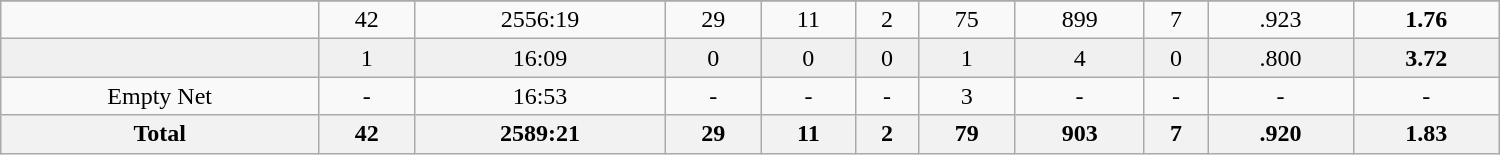<table class="wikitable sortable" width ="1000">
<tr align="center">
</tr>
<tr align="center" bgcolor="">
<td></td>
<td>42</td>
<td>2556:19</td>
<td>29</td>
<td>11</td>
<td>2</td>
<td>75</td>
<td>899</td>
<td>7</td>
<td>.923</td>
<td><strong>1.76</strong></td>
</tr>
<tr align="center" bgcolor="f0f0f0">
<td></td>
<td>1</td>
<td>16:09</td>
<td>0</td>
<td>0</td>
<td>0</td>
<td>1</td>
<td>4</td>
<td>0</td>
<td>.800</td>
<td><strong>3.72</strong></td>
</tr>
<tr align="center" bgcolor="">
<td>Empty Net</td>
<td>-</td>
<td>16:53</td>
<td>-</td>
<td>-</td>
<td>-</td>
<td>3</td>
<td>-</td>
<td>-</td>
<td>-</td>
<td>-</td>
</tr>
<tr>
<th>Total</th>
<th>42</th>
<th>2589:21</th>
<th>29</th>
<th>11</th>
<th>2</th>
<th>79</th>
<th>903</th>
<th>7</th>
<th>.920</th>
<th>1.83</th>
</tr>
</table>
